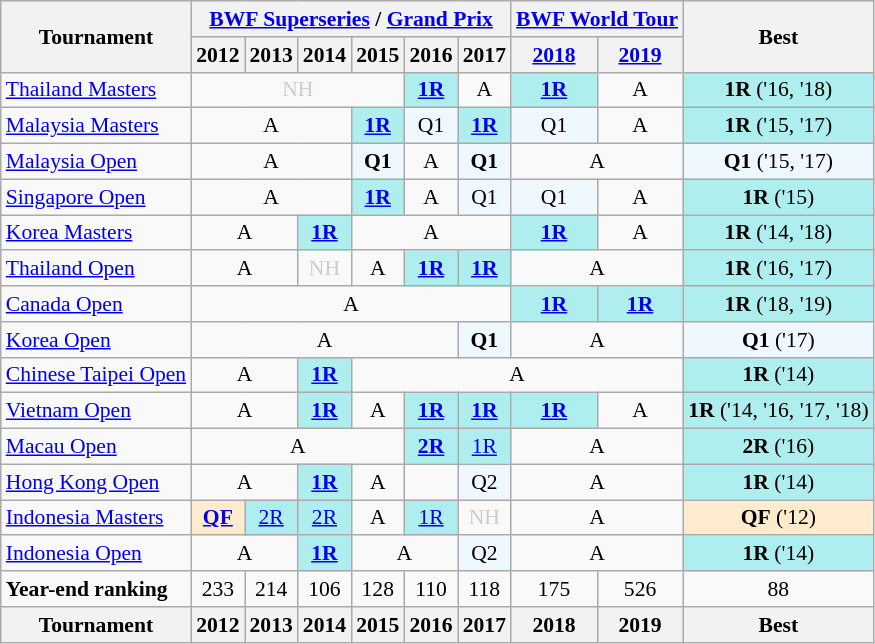<table style='font-size: 90%; text-align:center;' class='wikitable'>
<tr>
<th rowspan="2">Tournament</th>
<th colspan="6"><strong><a href='#'>BWF Superseries</a> / <a href='#'>Grand Prix</a></strong></th>
<th colspan="2"><strong><a href='#'>BWF World Tour</a></strong></th>
<th rowspan="2">Best</th>
</tr>
<tr>
<th>2012</th>
<th>2013</th>
<th>2014</th>
<th>2015</th>
<th>2016</th>
<th>2017</th>
<th><a href='#'>2018</a></th>
<th><a href='#'>2019</a></th>
</tr>
<tr>
<td align=left><a href='#'>Thailand Masters</a></td>
<td colspan="4" style=color:#ccc>NH</td>
<td bgcolor=AFEEEE><a href='#'><strong>1R</strong></a></td>
<td>A</td>
<td bgcolor=AFEEEE><a href='#'><strong>1R</strong></a></td>
<td>A</td>
<td bgcolor=AFEEEE><strong>1R</strong> ('16, '18)</td>
</tr>
<tr>
<td align=left><a href='#'>Malaysia Masters</a></td>
<td colspan="3">A</td>
<td bgcolor=AFEEEE><strong><a href='#'>1R</a></strong></td>
<td 2016; bgcolor=F0F8FF>Q1</td>
<td bgcolor=AFEEEE><strong><a href='#'>1R</a></strong></td>
<td 2018; bgcolor=F0F8FF>Q1</td>
<td>A</td>
<td bgcolor=AFEEEE><strong>1R</strong> ('15, '17)</td>
</tr>
<tr>
<td align=left><a href='#'>Malaysia Open</a></td>
<td colspan="3">A</td>
<td 2015; bgcolor=F0F8FF><strong>Q1</strong></td>
<td>A</td>
<td 2017; bgcolor=F0F8FF><strong>Q1</strong></td>
<td colspan="2">A</td>
<td bgcolor=F0F8FF><strong>Q1</strong> ('15, '17)</td>
</tr>
<tr>
<td align=left><a href='#'>Singapore Open</a></td>
<td colspan="3">A</td>
<td bgcolor=AFEEEE><a href='#'><strong>1R</strong></a></td>
<td>A</td>
<td 2017; bgcolor=F0F8FF>Q1</td>
<td 2018; bgcolor=F0F8FF>Q1</td>
<td>A</td>
<td bgcolor=AFEEEE><strong>1R</strong> ('15)</td>
</tr>
<tr>
<td align=left><a href='#'>Korea Masters</a></td>
<td colspan="2">A</td>
<td bgcolor=AFEEEE><strong><a href='#'>1R</a></strong></td>
<td colspan="3">A</td>
<td bgcolor=AFEEEE><strong><a href='#'>1R</a></strong></td>
<td>A</td>
<td bgcolor=AFEEEE><strong>1R</strong> ('14, '18)</td>
</tr>
<tr>
<td align=left><a href='#'>Thailand Open</a></td>
<td colspan="2">A</td>
<td style=color:#ccc>NH</td>
<td>A</td>
<td bgcolor=AFEEEE><a href='#'><strong>1R</strong></a></td>
<td bgcolor=AFEEEE><a href='#'><strong>1R</strong></a></td>
<td colspan="2">A</td>
<td bgcolor=AFEEEE><strong>1R</strong> ('16, '17)</td>
</tr>
<tr>
<td align=left><a href='#'>Canada Open</a></td>
<td colspan="6">A</td>
<td bgcolor=AFEEEE><strong><a href='#'>1R</a></strong></td>
<td bgcolor=AFEEEE><strong><a href='#'>1R</a></strong></td>
<td bgcolor=AFEEEE><strong>1R</strong> ('18, '19)</td>
</tr>
<tr>
<td align=left><a href='#'>Korea Open</a></td>
<td colspan="5">A</td>
<td 2017; bgcolor=F0F8FF><strong>Q1</strong></td>
<td colspan="2">A</td>
<td bgcolor=F0F8FF><strong>Q1</strong> ('17)</td>
</tr>
<tr>
<td align=left><a href='#'>Chinese Taipei Open</a></td>
<td colspan="2">A</td>
<td bgcolor=AFEEEE><a href='#'><strong>1R</strong></a></td>
<td colspan="5">A</td>
<td bgcolor=AFEEEE><strong>1R</strong> ('14)</td>
</tr>
<tr>
<td align=left><a href='#'>Vietnam Open</a></td>
<td colspan="2">A</td>
<td bgcolor=AFEEEE><strong><a href='#'>1R</a></strong></td>
<td>A</td>
<td bgcolor=AFEEEE><strong><a href='#'>1R</a></strong></td>
<td bgcolor=AFEEEE><strong><a href='#'>1R</a></strong></td>
<td bgcolor=AFEEEE><strong><a href='#'>1R</a></strong></td>
<td>A</td>
<td bgcolor=AFEEEE><strong>1R</strong> ('14, '16, '17, '18)</td>
</tr>
<tr>
<td align=left><a href='#'>Macau Open</a></td>
<td colspan="4">A</td>
<td bgcolor=AFEEEE><a href='#'><strong>2R</strong></a></td>
<td bgcolor=AFEEEE><a href='#'>1R</a></td>
<td colspan="2">A</td>
<td bgcolor=AFEEEE><strong>2R</strong> ('16)</td>
</tr>
<tr>
<td align=left><a href='#'>Hong Kong Open</a></td>
<td colspan="2">A</td>
<td bgcolor=AFEEEE><a href='#'><strong>1R</strong></a></td>
<td>A</td>
<td><a href='#'></a></td>
<td 2017; bgcolor=F0F8FF>Q2</td>
<td colspan="2">A</td>
<td bgcolor=AFEEEE><strong>1R</strong> ('14)</td>
</tr>
<tr>
<td align=left><a href='#'>Indonesia Masters</a></td>
<td bgcolor=FFEBCD><a href='#'><strong>QF</strong></a></td>
<td bgcolor=AFEEEE><a href='#'>2R</a></td>
<td bgcolor=AFEEEE><a href='#'>2R</a></td>
<td>A</td>
<td bgcolor=AFEEEE><a href='#'>1R</a></td>
<td style=color:#ccc>NH</td>
<td colspan="2">A</td>
<td bgcolor=FFEBCD><strong>QF</strong> ('12)</td>
</tr>
<tr>
<td align=left><a href='#'>Indonesia Open</a></td>
<td colspan="2">A</td>
<td bgcolor=AFEEEE><a href='#'><strong>1R</strong></a></td>
<td colspan="2">A</td>
<td 2017; bgcolor=F0F8FF>Q2</td>
<td colspan="2">A</td>
<td bgcolor=AFEEEE><strong>1R</strong> ('14)</td>
</tr>
<tr>
<td align=left><strong>Year-end ranking</strong></td>
<td>233</td>
<td>214</td>
<td>106</td>
<td>128</td>
<td>110</td>
<td>118</td>
<td>175</td>
<td>526</td>
<td>88</td>
</tr>
<tr>
<th>Tournament</th>
<th>2012</th>
<th>2013</th>
<th>2014</th>
<th>2015</th>
<th>2016</th>
<th>2017</th>
<th>2018</th>
<th>2019</th>
<th>Best</th>
</tr>
</table>
